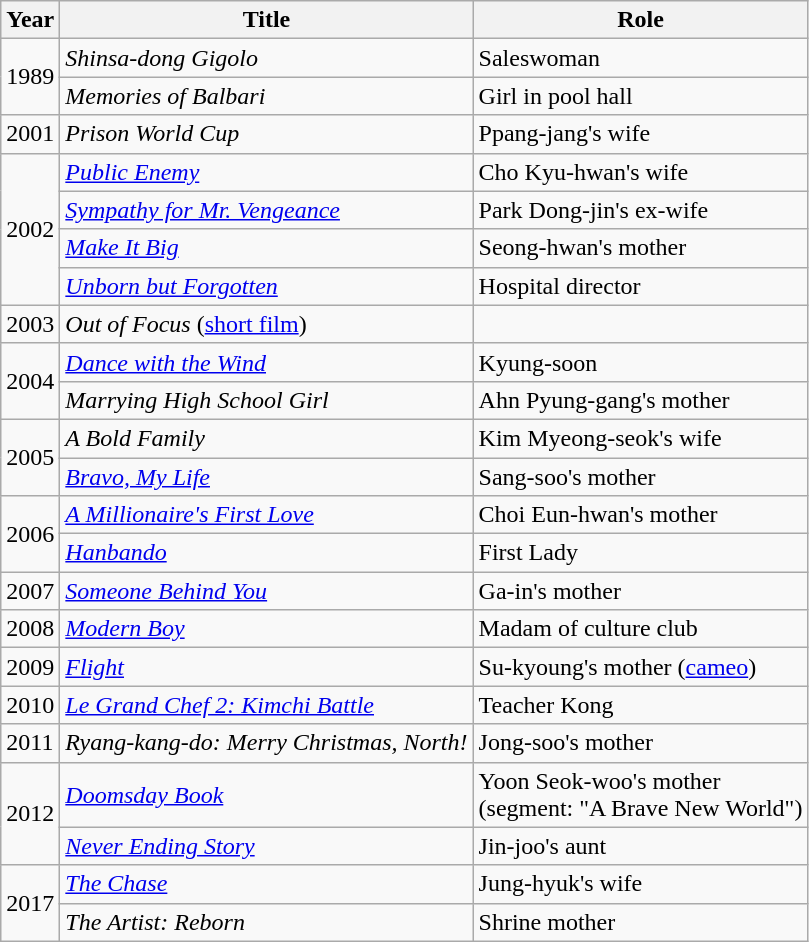<table class="wikitable sortable">
<tr>
<th>Year</th>
<th>Title</th>
<th>Role</th>
</tr>
<tr>
<td rowspan=2>1989</td>
<td><em>Shinsa-dong Gigolo</em></td>
<td>Saleswoman</td>
</tr>
<tr>
<td><em>Memories of Balbari</em></td>
<td>Girl in pool hall</td>
</tr>
<tr>
<td>2001</td>
<td><em>Prison World Cup</em></td>
<td>Ppang-jang's wife</td>
</tr>
<tr>
<td rowspan=4>2002</td>
<td><em><a href='#'>Public Enemy</a></em></td>
<td>Cho Kyu-hwan's wife</td>
</tr>
<tr>
<td><em><a href='#'>Sympathy for Mr. Vengeance</a></em></td>
<td>Park Dong-jin's ex-wife</td>
</tr>
<tr>
<td><em><a href='#'>Make It Big</a></em></td>
<td>Seong-hwan's mother</td>
</tr>
<tr>
<td><em><a href='#'>Unborn but Forgotten</a></em></td>
<td>Hospital director</td>
</tr>
<tr>
<td>2003</td>
<td><em>Out of Focus</em> (<a href='#'>short film</a>)</td>
<td></td>
</tr>
<tr>
<td rowspan=2>2004</td>
<td><em><a href='#'>Dance with the Wind</a></em></td>
<td>Kyung-soon</td>
</tr>
<tr>
<td><em>Marrying High School Girl</em></td>
<td>Ahn Pyung-gang's mother</td>
</tr>
<tr>
<td rowspan=2>2005</td>
<td><em>A Bold Family</em></td>
<td>Kim Myeong-seok's wife</td>
</tr>
<tr>
<td><em><a href='#'>Bravo, My Life</a></em></td>
<td>Sang-soo's mother</td>
</tr>
<tr>
<td rowspan=2>2006</td>
<td><em><a href='#'>A Millionaire's First Love</a></em></td>
<td>Choi Eun-hwan's mother</td>
</tr>
<tr>
<td><em><a href='#'>Hanbando</a></em></td>
<td>First Lady</td>
</tr>
<tr>
<td>2007</td>
<td><em><a href='#'>Someone Behind You</a></em></td>
<td>Ga-in's mother</td>
</tr>
<tr>
<td>2008</td>
<td><em><a href='#'>Modern Boy</a></em></td>
<td>Madam of culture club</td>
</tr>
<tr>
<td>2009</td>
<td><em><a href='#'>Flight</a></em></td>
<td>Su-kyoung's mother (<a href='#'>cameo</a>)</td>
</tr>
<tr>
<td>2010</td>
<td><em><a href='#'>Le Grand Chef 2: Kimchi Battle</a></em></td>
<td>Teacher Kong</td>
</tr>
<tr>
<td>2011</td>
<td><em>Ryang-kang-do: Merry Christmas, North!</em></td>
<td>Jong-soo's mother</td>
</tr>
<tr>
<td rowspan=2>2012</td>
<td><em><a href='#'>Doomsday Book</a></em></td>
<td>Yoon Seok-woo's mother <br> (segment: "A Brave New World")</td>
</tr>
<tr>
<td><em><a href='#'>Never Ending Story</a></em></td>
<td>Jin-joo's aunt</td>
</tr>
<tr>
<td rowspan=2>2017</td>
<td><em><a href='#'>The Chase</a></em></td>
<td>Jung-hyuk's wife</td>
</tr>
<tr>
<td><em>The Artist: Reborn</em></td>
<td>Shrine mother</td>
</tr>
</table>
